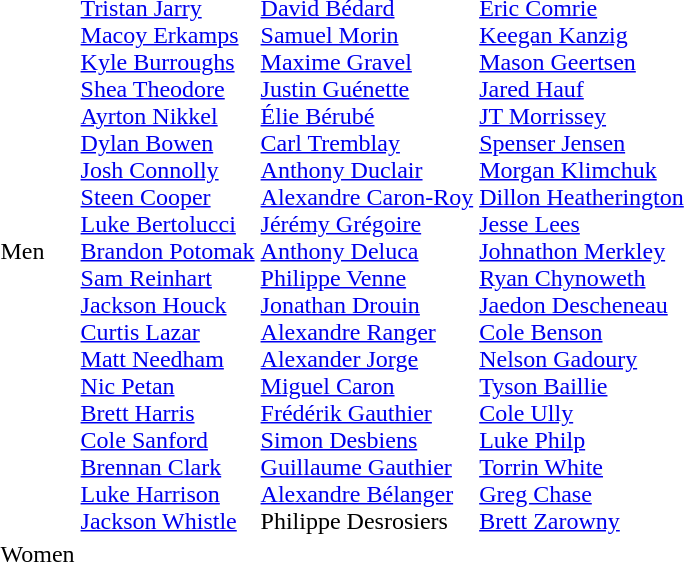<table>
<tr>
<td>Men</td>
<td><br><a href='#'>Tristan Jarry</a><br><a href='#'>Macoy Erkamps</a><br><a href='#'>Kyle Burroughs</a><br><a href='#'>Shea Theodore</a><br><a href='#'>Ayrton Nikkel</a><br><a href='#'>Dylan Bowen</a><br><a href='#'>Josh Connolly</a><br><a href='#'>Steen Cooper</a><br><a href='#'>Luke Bertolucci</a><br><a href='#'>Brandon Potomak</a><br><a href='#'>Sam Reinhart</a><br><a href='#'>Jackson Houck</a><br><a href='#'>Curtis Lazar</a><br><a href='#'>Matt Needham</a><br><a href='#'>Nic Petan</a><br><a href='#'>Brett Harris</a><br><a href='#'>Cole Sanford</a><br><a href='#'>Brennan Clark</a><br><a href='#'>Luke Harrison</a><br><a href='#'>Jackson Whistle</a></td>
<td><br><a href='#'>David Bédard</a><br><a href='#'>Samuel Morin</a><br><a href='#'>Maxime Gravel</a><br><a href='#'>Justin Guénette</a><br><a href='#'>Élie Bérubé</a><br><a href='#'>Carl Tremblay</a><br><a href='#'>Anthony Duclair</a><br><a href='#'>Alexandre Caron-Roy</a><br><a href='#'>Jérémy Grégoire</a><br><a href='#'>Anthony Deluca</a><br><a href='#'>Philippe Venne</a><br><a href='#'>Jonathan Drouin</a><br><a href='#'>Alexandre Ranger</a><br><a href='#'>Alexander Jorge</a><br><a href='#'>Miguel Caron</a><br><a href='#'>Frédérik Gauthier</a><br><a href='#'>Simon Desbiens</a><br><a href='#'>Guillaume Gauthier</a><br><a href='#'>Alexandre Bélanger</a><br>Philippe Desrosiers</td>
<td><br><a href='#'>Eric Comrie</a><br><a href='#'>Keegan Kanzig</a><br><a href='#'>Mason Geertsen</a><br><a href='#'>Jared Hauf</a><br><a href='#'>JT Morrissey</a><br><a href='#'>Spenser Jensen</a><br><a href='#'>Morgan Klimchuk</a><br><a href='#'>Dillon Heatherington</a><br><a href='#'>Jesse Lees</a><br><a href='#'>Johnathon Merkley</a><br><a href='#'>Ryan Chynoweth</a><br><a href='#'>Jaedon Descheneau</a><br><a href='#'>Cole Benson</a><br><a href='#'>Nelson Gadoury</a><br><a href='#'>Tyson Baillie</a><br><a href='#'>Cole Ully</a><br><a href='#'>Luke Philp</a><br><a href='#'>Torrin White</a><br><a href='#'>Greg Chase</a><br><a href='#'>Brett Zarowny</a></td>
</tr>
<tr>
<td>Women</td>
<td></td>
<td></td>
<td></td>
</tr>
</table>
